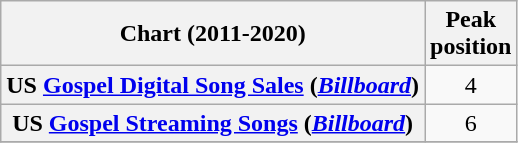<table class="wikitable sortable plainrowheaders">
<tr>
<th scope="col">Chart (2011-2020)</th>
<th scope="col">Peak<br>position</th>
</tr>
<tr>
<th scope="row">US <a href='#'>Gospel Digital Song Sales</a> (<em><a href='#'>Billboard</a></em>)</th>
<td align="center">4</td>
</tr>
<tr>
<th scope="row">US <a href='#'>Gospel Streaming Songs</a> (<em><a href='#'>Billboard</a></em>)</th>
<td align="center">6</td>
</tr>
<tr>
</tr>
</table>
